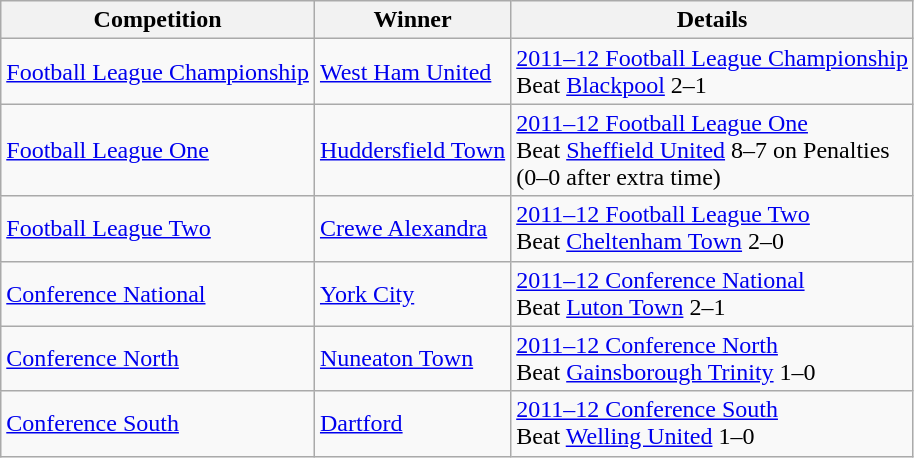<table class="wikitable">
<tr>
<th>Competition</th>
<th>Winner</th>
<th>Details</th>
</tr>
<tr>
<td><a href='#'>Football League Championship</a></td>
<td><a href='#'>West Ham United</a></td>
<td><a href='#'>2011–12 Football League Championship</a><br> Beat <a href='#'>Blackpool</a> 2–1</td>
</tr>
<tr>
<td><a href='#'>Football League One</a></td>
<td><a href='#'>Huddersfield Town</a></td>
<td><a href='#'>2011–12 Football League One</a><br> Beat <a href='#'>Sheffield United</a> 8–7 on Penalties<br>(0–0 after extra time)</td>
</tr>
<tr>
<td><a href='#'>Football League Two</a></td>
<td><a href='#'>Crewe Alexandra</a></td>
<td><a href='#'>2011–12 Football League Two</a><br> Beat <a href='#'>Cheltenham Town</a> 2–0</td>
</tr>
<tr>
<td><a href='#'>Conference National</a></td>
<td><a href='#'>York City</a></td>
<td><a href='#'>2011–12 Conference National</a><br> Beat <a href='#'>Luton Town</a> 2–1</td>
</tr>
<tr>
<td><a href='#'>Conference North</a></td>
<td><a href='#'>Nuneaton Town</a></td>
<td><a href='#'>2011–12 Conference North</a><br> Beat <a href='#'>Gainsborough Trinity</a> 1–0</td>
</tr>
<tr>
<td><a href='#'>Conference South</a></td>
<td><a href='#'>Dartford</a></td>
<td><a href='#'>2011–12 Conference South</a><br> Beat <a href='#'>Welling United</a> 1–0</td>
</tr>
</table>
